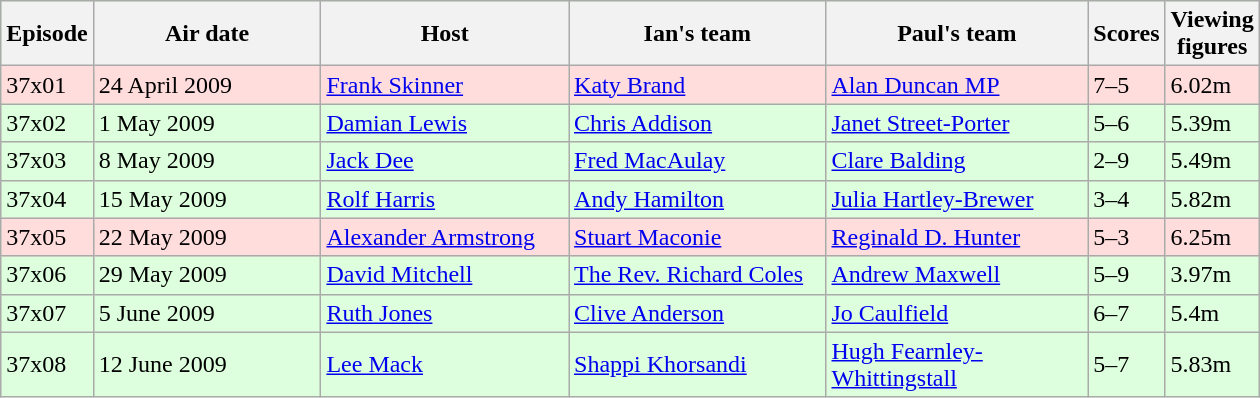<table class="wikitable"  style="width:840px; background:#dfd;">
<tr>
<th style="width:5%;">Episode</th>
<th style="width:21%;">Air date</th>
<th style="width:22%;">Host</th>
<th style="width:23%;">Ian's team</th>
<th style="width:23%;">Paul's team</th>
<th style="width:5%;">Scores</th>
<th style="width:120%;">Viewing figures</th>
</tr>
<tr style="background:#fdd;">
<td>37x01</td>
<td>24 April 2009</td>
<td><a href='#'>Frank Skinner</a></td>
<td><a href='#'>Katy Brand</a></td>
<td><a href='#'>Alan Duncan MP</a></td>
<td>7–5</td>
<td>6.02m</td>
</tr>
<tr>
<td>37x02</td>
<td>1 May 2009</td>
<td><a href='#'>Damian Lewis</a></td>
<td><a href='#'>Chris Addison</a></td>
<td><a href='#'>Janet Street-Porter</a></td>
<td>5–6</td>
<td>5.39m</td>
</tr>
<tr>
<td>37x03</td>
<td>8 May 2009</td>
<td><a href='#'>Jack Dee</a></td>
<td><a href='#'>Fred MacAulay</a></td>
<td><a href='#'>Clare Balding</a></td>
<td>2–9</td>
<td>5.49m</td>
</tr>
<tr>
<td>37x04</td>
<td>15 May 2009</td>
<td><a href='#'>Rolf Harris</a></td>
<td><a href='#'>Andy Hamilton</a></td>
<td><a href='#'>Julia Hartley-Brewer</a></td>
<td>3–4</td>
<td>5.82m</td>
</tr>
<tr style="background:#fdd;">
<td>37x05</td>
<td>22 May 2009</td>
<td><a href='#'>Alexander Armstrong</a></td>
<td><a href='#'>Stuart Maconie</a></td>
<td><a href='#'>Reginald D. Hunter</a></td>
<td>5–3</td>
<td>6.25m</td>
</tr>
<tr>
<td>37x06</td>
<td>29 May 2009</td>
<td><a href='#'>David Mitchell</a></td>
<td><a href='#'>The Rev. Richard Coles</a></td>
<td><a href='#'>Andrew Maxwell</a></td>
<td>5–9</td>
<td>3.97m</td>
</tr>
<tr>
<td>37x07</td>
<td>5 June 2009</td>
<td><a href='#'>Ruth Jones</a></td>
<td><a href='#'>Clive Anderson</a></td>
<td><a href='#'>Jo Caulfield</a></td>
<td>6–7</td>
<td>5.4m</td>
</tr>
<tr>
<td>37x08</td>
<td>12 June 2009</td>
<td><a href='#'>Lee Mack</a></td>
<td><a href='#'>Shappi Khorsandi</a></td>
<td><a href='#'>Hugh Fearnley-Whittingstall</a></td>
<td>5–7</td>
<td>5.83m</td>
</tr>
</table>
